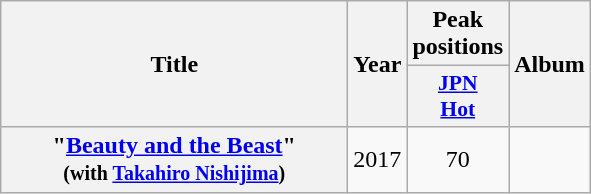<table class="wikitable plainrowheaders" style="text-align:center;">
<tr>
<th scope="col" rowspan="2" style="width:14em;">Title</th>
<th scope="col" rowspan="2">Year</th>
<th scope="col" colspan="1">Peak positions</th>
<th scope="col" rowspan="2">Album</th>
</tr>
<tr>
<th scope="col" style="width:4em;font-size:90%;"><a href='#'>JPN<br>Hot</a><br></th>
</tr>
<tr>
<th scope="row">"<a href='#'>Beauty and the Beast</a>"<br><small>(with <a href='#'>Takahiro Nishijima</a>)</small></th>
<td>2017</td>
<td>70</td>
<td></td>
</tr>
</table>
